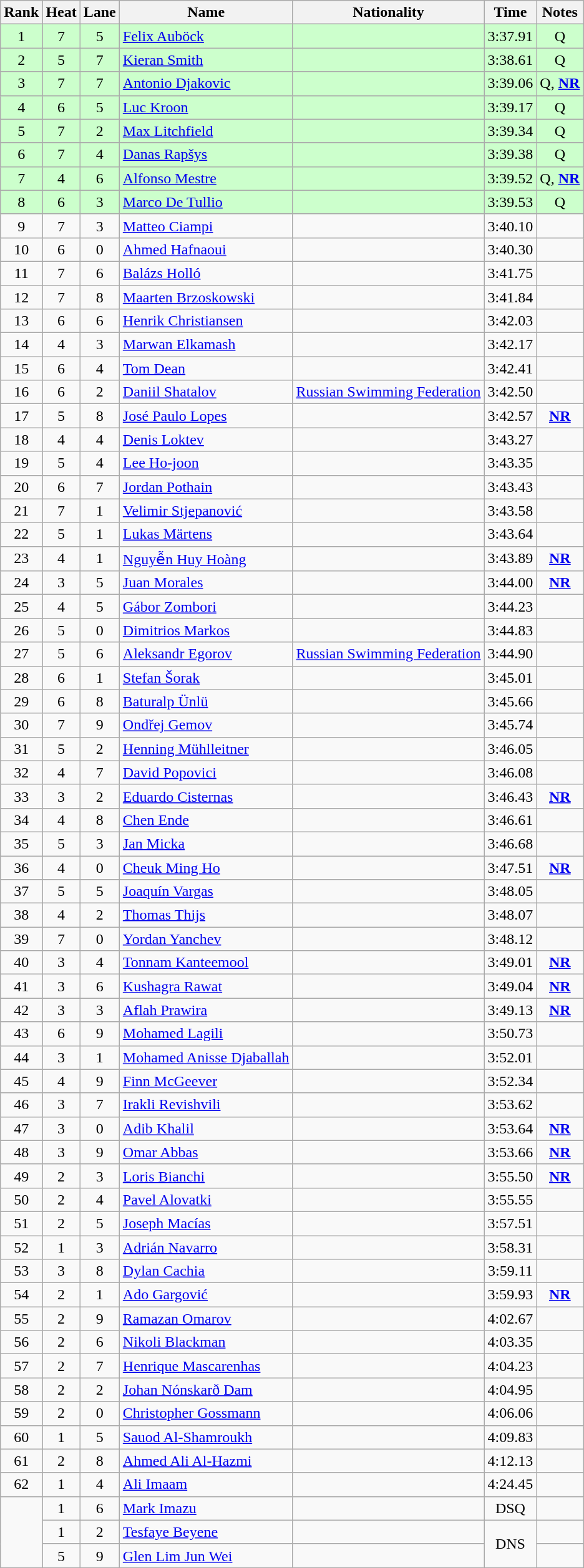<table class="wikitable sortable" style="text-align:center">
<tr>
<th>Rank</th>
<th>Heat</th>
<th>Lane</th>
<th>Name</th>
<th>Nationality</th>
<th>Time</th>
<th>Notes</th>
</tr>
<tr bgcolor=ccffcc>
<td>1</td>
<td>7</td>
<td>5</td>
<td align=left><a href='#'>Felix Auböck</a></td>
<td align=left></td>
<td>3:37.91</td>
<td>Q</td>
</tr>
<tr bgcolor=ccffcc>
<td>2</td>
<td>5</td>
<td>7</td>
<td align=left><a href='#'>Kieran Smith</a></td>
<td align=left></td>
<td>3:38.61</td>
<td>Q</td>
</tr>
<tr bgcolor=ccffcc>
<td>3</td>
<td>7</td>
<td>7</td>
<td align=left><a href='#'>Antonio Djakovic</a></td>
<td align=left></td>
<td>3:39.06</td>
<td>Q, <strong><a href='#'>NR</a></strong></td>
</tr>
<tr bgcolor=ccffcc>
<td>4</td>
<td>6</td>
<td>5</td>
<td align=left><a href='#'>Luc Kroon</a></td>
<td align=left></td>
<td>3:39.17</td>
<td>Q</td>
</tr>
<tr bgcolor=ccffcc>
<td>5</td>
<td>7</td>
<td>2</td>
<td align=left><a href='#'>Max Litchfield</a></td>
<td align=left></td>
<td>3:39.34</td>
<td>Q</td>
</tr>
<tr bgcolor=ccffcc>
<td>6</td>
<td>7</td>
<td>4</td>
<td align=left><a href='#'>Danas Rapšys</a></td>
<td align=left></td>
<td>3:39.38</td>
<td>Q</td>
</tr>
<tr bgcolor=ccffcc>
<td>7</td>
<td>4</td>
<td>6</td>
<td align=left><a href='#'>Alfonso Mestre</a></td>
<td align=left></td>
<td>3:39.52</td>
<td>Q, <strong><a href='#'>NR</a></strong></td>
</tr>
<tr bgcolor=ccffcc>
<td>8</td>
<td>6</td>
<td>3</td>
<td align=left><a href='#'>Marco De Tullio</a></td>
<td align=left></td>
<td>3:39.53</td>
<td>Q</td>
</tr>
<tr>
<td>9</td>
<td>7</td>
<td>3</td>
<td align=left><a href='#'>Matteo Ciampi</a></td>
<td align=left></td>
<td>3:40.10</td>
<td></td>
</tr>
<tr>
<td>10</td>
<td>6</td>
<td>0</td>
<td align=left><a href='#'>Ahmed Hafnaoui</a></td>
<td align=left></td>
<td>3:40.30</td>
<td></td>
</tr>
<tr>
<td>11</td>
<td>7</td>
<td>6</td>
<td align=left><a href='#'>Balázs Holló</a></td>
<td align=left></td>
<td>3:41.75</td>
<td></td>
</tr>
<tr>
<td>12</td>
<td>7</td>
<td>8</td>
<td align=left><a href='#'>Maarten Brzoskowski</a></td>
<td align=left></td>
<td>3:41.84</td>
<td></td>
</tr>
<tr>
<td>13</td>
<td>6</td>
<td>6</td>
<td align=left><a href='#'>Henrik Christiansen</a></td>
<td align=left></td>
<td>3:42.03</td>
<td></td>
</tr>
<tr>
<td>14</td>
<td>4</td>
<td>3</td>
<td align=left><a href='#'>Marwan Elkamash</a></td>
<td align=left></td>
<td>3:42.17</td>
<td></td>
</tr>
<tr>
<td>15</td>
<td>6</td>
<td>4</td>
<td align=left><a href='#'> Tom Dean</a></td>
<td align=left></td>
<td>3:42.41</td>
<td></td>
</tr>
<tr>
<td>16</td>
<td>6</td>
<td>2</td>
<td align=left><a href='#'>Daniil Shatalov</a></td>
<td align=left> <a href='#'>Russian Swimming Federation</a></td>
<td>3:42.50</td>
<td></td>
</tr>
<tr>
<td>17</td>
<td>5</td>
<td>8</td>
<td align=left><a href='#'>José Paulo Lopes</a></td>
<td align=left></td>
<td>3:42.57</td>
<td><strong><a href='#'>NR</a></strong></td>
</tr>
<tr>
<td>18</td>
<td>4</td>
<td>4</td>
<td align=left><a href='#'>Denis Loktev</a></td>
<td align=left></td>
<td>3:43.27</td>
<td></td>
</tr>
<tr>
<td>19</td>
<td>5</td>
<td>4</td>
<td align=left><a href='#'>Lee Ho-joon</a></td>
<td align=left></td>
<td>3:43.35</td>
<td></td>
</tr>
<tr>
<td>20</td>
<td>6</td>
<td>7</td>
<td align=left><a href='#'>Jordan Pothain</a></td>
<td align=left></td>
<td>3:43.43</td>
<td></td>
</tr>
<tr>
<td>21</td>
<td>7</td>
<td>1</td>
<td align=left><a href='#'>Velimir Stjepanović</a></td>
<td align=left></td>
<td>3:43.58</td>
<td></td>
</tr>
<tr>
<td>22</td>
<td>5</td>
<td>1</td>
<td align=left><a href='#'>Lukas Märtens</a></td>
<td align=left></td>
<td>3:43.64</td>
<td></td>
</tr>
<tr>
<td>23</td>
<td>4</td>
<td>1</td>
<td align=left><a href='#'>Nguyễn Huy Hoàng</a></td>
<td align=left></td>
<td>3:43.89</td>
<td><strong><a href='#'>NR</a></strong></td>
</tr>
<tr>
<td>24</td>
<td>3</td>
<td>5</td>
<td align=left><a href='#'>Juan Morales</a></td>
<td align=left></td>
<td>3:44.00</td>
<td><strong><a href='#'>NR</a></strong></td>
</tr>
<tr>
<td>25</td>
<td>4</td>
<td>5</td>
<td align=left><a href='#'>Gábor Zombori</a></td>
<td align=left></td>
<td>3:44.23</td>
<td></td>
</tr>
<tr>
<td>26</td>
<td>5</td>
<td>0</td>
<td align=left><a href='#'>Dimitrios Markos</a></td>
<td align=left></td>
<td>3:44.83</td>
<td></td>
</tr>
<tr>
<td>27</td>
<td>5</td>
<td>6</td>
<td align=left><a href='#'>Aleksandr Egorov</a></td>
<td align=left> <a href='#'>Russian Swimming Federation</a></td>
<td>3:44.90</td>
<td></td>
</tr>
<tr>
<td>28</td>
<td>6</td>
<td>1</td>
<td align=left><a href='#'>Stefan Šorak</a></td>
<td align=left></td>
<td>3:45.01</td>
<td></td>
</tr>
<tr>
<td>29</td>
<td>6</td>
<td>8</td>
<td align=left><a href='#'>Baturalp Ünlü</a></td>
<td align=left></td>
<td>3:45.66</td>
<td></td>
</tr>
<tr>
<td>30</td>
<td>7</td>
<td>9</td>
<td align=left><a href='#'>Ondřej Gemov</a></td>
<td align=left></td>
<td>3:45.74</td>
<td></td>
</tr>
<tr>
<td>31</td>
<td>5</td>
<td>2</td>
<td align=left><a href='#'>Henning Mühlleitner</a></td>
<td align=left></td>
<td>3:46.05</td>
<td></td>
</tr>
<tr>
<td>32</td>
<td>4</td>
<td>7</td>
<td align=left><a href='#'>David Popovici</a></td>
<td align=left></td>
<td>3:46.08</td>
<td></td>
</tr>
<tr>
<td>33</td>
<td>3</td>
<td>2</td>
<td align=left><a href='#'>Eduardo Cisternas</a></td>
<td align=left></td>
<td>3:46.43</td>
<td><strong><a href='#'>NR</a></strong></td>
</tr>
<tr>
<td>34</td>
<td>4</td>
<td>8</td>
<td align=left><a href='#'>Chen Ende</a></td>
<td align=left></td>
<td>3:46.61</td>
<td></td>
</tr>
<tr>
<td>35</td>
<td>5</td>
<td>3</td>
<td align=left><a href='#'>Jan Micka</a></td>
<td align=left></td>
<td>3:46.68</td>
<td></td>
</tr>
<tr>
<td>36</td>
<td>4</td>
<td>0</td>
<td align=left><a href='#'>Cheuk Ming Ho</a></td>
<td align=left></td>
<td>3:47.51</td>
<td><strong><a href='#'>NR</a></strong></td>
</tr>
<tr>
<td>37</td>
<td>5</td>
<td>5</td>
<td align=left><a href='#'>Joaquín Vargas</a></td>
<td align=left></td>
<td>3:48.05</td>
<td></td>
</tr>
<tr>
<td>38</td>
<td>4</td>
<td>2</td>
<td align=left><a href='#'>Thomas Thijs</a></td>
<td align=left></td>
<td>3:48.07</td>
<td></td>
</tr>
<tr>
<td>39</td>
<td>7</td>
<td>0</td>
<td align=left><a href='#'>Yordan Yanchev</a></td>
<td align=left></td>
<td>3:48.12</td>
<td></td>
</tr>
<tr>
<td>40</td>
<td>3</td>
<td>4</td>
<td align=left><a href='#'>Tonnam Kanteemool</a></td>
<td align=left></td>
<td>3:49.01</td>
<td><strong><a href='#'>NR</a></strong></td>
</tr>
<tr>
<td>41</td>
<td>3</td>
<td>6</td>
<td align=left><a href='#'>Kushagra Rawat</a></td>
<td align=left></td>
<td>3:49.04</td>
<td><strong><a href='#'>NR</a></strong></td>
</tr>
<tr>
<td>42</td>
<td>3</td>
<td>3</td>
<td align=left><a href='#'>Aflah Prawira</a></td>
<td align=left></td>
<td>3:49.13</td>
<td><strong><a href='#'>NR</a></strong></td>
</tr>
<tr>
<td>43</td>
<td>6</td>
<td>9</td>
<td align=left><a href='#'>Mohamed Lagili</a></td>
<td align=left></td>
<td>3:50.73</td>
<td></td>
</tr>
<tr>
<td>44</td>
<td>3</td>
<td>1</td>
<td align=left><a href='#'>Mohamed Anisse Djaballah</a></td>
<td align=left></td>
<td>3:52.01</td>
<td></td>
</tr>
<tr>
<td>45</td>
<td>4</td>
<td>9</td>
<td align=left><a href='#'>Finn McGeever</a></td>
<td align=left></td>
<td>3:52.34</td>
<td></td>
</tr>
<tr>
<td>46</td>
<td>3</td>
<td>7</td>
<td align=left><a href='#'>Irakli Revishvili</a></td>
<td align=left></td>
<td>3:53.62</td>
<td></td>
</tr>
<tr>
<td>47</td>
<td>3</td>
<td>0</td>
<td align=left><a href='#'>Adib Khalil</a></td>
<td align=left></td>
<td>3:53.64</td>
<td><strong><a href='#'>NR</a></strong></td>
</tr>
<tr>
<td>48</td>
<td>3</td>
<td>9</td>
<td align=left><a href='#'>Omar Abbas</a></td>
<td align=left></td>
<td>3:53.66</td>
<td><strong><a href='#'>NR</a></strong></td>
</tr>
<tr>
<td>49</td>
<td>2</td>
<td>3</td>
<td align=left><a href='#'>Loris Bianchi</a></td>
<td align=left></td>
<td>3:55.50</td>
<td><strong><a href='#'>NR</a></strong></td>
</tr>
<tr>
<td>50</td>
<td>2</td>
<td>4</td>
<td align=left><a href='#'>Pavel Alovatki</a></td>
<td align=left></td>
<td>3:55.55</td>
<td></td>
</tr>
<tr>
<td>51</td>
<td>2</td>
<td>5</td>
<td align=left><a href='#'>Joseph Macías</a></td>
<td align=left></td>
<td>3:57.51</td>
<td></td>
</tr>
<tr>
<td>52</td>
<td>1</td>
<td>3</td>
<td align=left><a href='#'>Adrián Navarro</a></td>
<td align=left></td>
<td>3:58.31</td>
<td></td>
</tr>
<tr>
<td>53</td>
<td>3</td>
<td>8</td>
<td align=left><a href='#'>Dylan Cachia</a></td>
<td align=left></td>
<td>3:59.11</td>
<td></td>
</tr>
<tr>
<td>54</td>
<td>2</td>
<td>1</td>
<td align=left><a href='#'>Ado Gargović</a></td>
<td align=left></td>
<td>3:59.93</td>
<td><strong><a href='#'>NR</a></strong></td>
</tr>
<tr>
<td>55</td>
<td>2</td>
<td>9</td>
<td align=left><a href='#'>Ramazan Omarov</a></td>
<td align=left></td>
<td>4:02.67</td>
<td></td>
</tr>
<tr>
<td>56</td>
<td>2</td>
<td>6</td>
<td align=left><a href='#'>Nikoli Blackman</a></td>
<td align=left></td>
<td>4:03.35</td>
<td></td>
</tr>
<tr>
<td>57</td>
<td>2</td>
<td>7</td>
<td align=left><a href='#'>Henrique Mascarenhas</a></td>
<td align=left></td>
<td>4:04.23</td>
<td></td>
</tr>
<tr>
<td>58</td>
<td>2</td>
<td>2</td>
<td align=left><a href='#'>Johan Nónskarð Dam</a></td>
<td align=left></td>
<td>4:04.95</td>
<td></td>
</tr>
<tr>
<td>59</td>
<td>2</td>
<td>0</td>
<td align=left><a href='#'>Christopher Gossmann</a></td>
<td align=left></td>
<td>4:06.06</td>
<td></td>
</tr>
<tr>
<td>60</td>
<td>1</td>
<td>5</td>
<td align=left><a href='#'>Sauod Al-Shamroukh</a></td>
<td align=left></td>
<td>4:09.83</td>
<td></td>
</tr>
<tr>
<td>61</td>
<td>2</td>
<td>8</td>
<td align=left><a href='#'>Ahmed Ali Al-Hazmi</a></td>
<td align=left></td>
<td>4:12.13</td>
<td></td>
</tr>
<tr>
<td>62</td>
<td>1</td>
<td>4</td>
<td align=left><a href='#'>Ali Imaam</a></td>
<td align=left></td>
<td>4:24.45</td>
<td></td>
</tr>
<tr>
<td rowspan=3></td>
<td>1</td>
<td>6</td>
<td align=left><a href='#'>Mark Imazu</a></td>
<td align=left></td>
<td>DSQ</td>
<td></td>
</tr>
<tr>
<td>1</td>
<td>2</td>
<td align=left><a href='#'>Tesfaye Beyene</a></td>
<td align=left></td>
<td rowspan=2>DNS</td>
<td></td>
</tr>
<tr>
<td>5</td>
<td>9</td>
<td align=left><a href='#'>Glen Lim Jun Wei</a></td>
<td align=left></td>
<td></td>
</tr>
</table>
